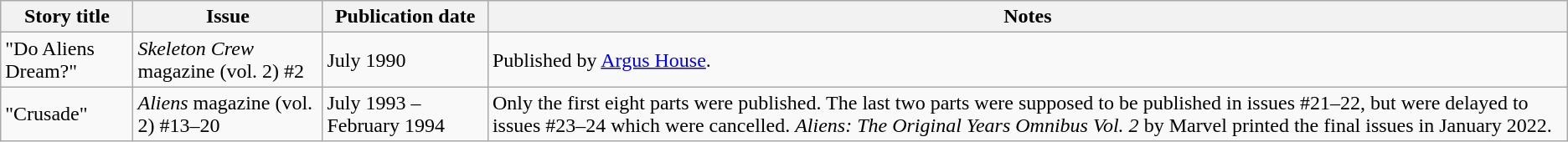<table class="wikitable">
<tr>
<th>Story title</th>
<th>Issue</th>
<th>Publication date</th>
<th>Notes</th>
</tr>
<tr>
<td>"Do Aliens Dream?"</td>
<td><em>Skeleton Crew</em> magazine (vol. 2) #2</td>
<td>July 1990</td>
<td>Published by <a href='#'>Argus House</a>.</td>
</tr>
<tr>
<td>"Crusade"</td>
<td><em>Aliens</em> magazine (vol. 2) #13–20</td>
<td>July 1993 – February 1994</td>
<td>Only the first eight parts were published. The last two parts were supposed to be published in issues #21–22, but were delayed to issues #23–24 which were cancelled. <em>Aliens: The Original Years Omnibus Vol. 2</em> by Marvel printed the final issues in January 2022.</td>
</tr>
</table>
